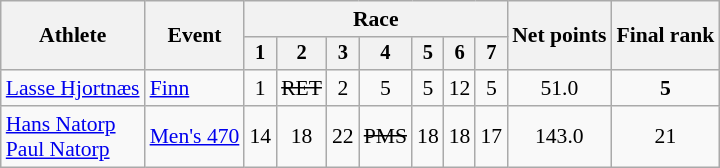<table class="wikitable" style="font-size:90%">
<tr>
<th rowspan="2">Athlete</th>
<th rowspan="2">Event</th>
<th colspan=7>Race</th>
<th rowspan=2>Net points</th>
<th rowspan=2>Final rank</th>
</tr>
<tr style="font-size:95%">
<th>1</th>
<th>2</th>
<th>3</th>
<th>4</th>
<th>5</th>
<th>6</th>
<th>7</th>
</tr>
<tr align=center>
<td align=left><a href='#'>Lasse Hjortnæs</a></td>
<td align=left><a href='#'>Finn</a></td>
<td>1</td>
<td><s>RET</s></td>
<td>2</td>
<td>5</td>
<td>5</td>
<td>12</td>
<td>5</td>
<td>51.0</td>
<td><strong>5</strong></td>
</tr>
<tr align=center>
<td align=left><a href='#'>Hans Natorp</a><br><a href='#'>Paul Natorp</a></td>
<td align=left><a href='#'>Men's 470</a></td>
<td>14</td>
<td>18</td>
<td>22</td>
<td><s>PMS</s></td>
<td>18</td>
<td>18</td>
<td>17</td>
<td>143.0</td>
<td>21</td>
</tr>
</table>
